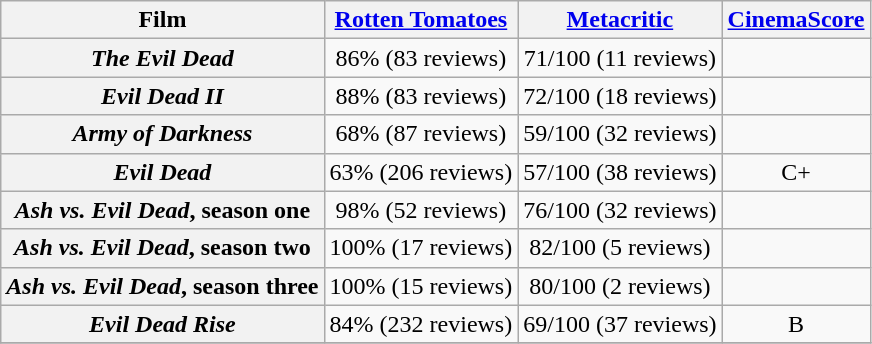<table class="wikitable plainrowheaders" style="text-align:center;">
<tr>
<th>Film</th>
<th><a href='#'>Rotten Tomatoes</a></th>
<th><a href='#'>Metacritic</a></th>
<th><a href='#'>CinemaScore</a></th>
</tr>
<tr>
<th scope="row"><em>The Evil Dead</em></th>
<td>86% (83 reviews)</td>
<td>71/100 (11 reviews)</td>
<td></td>
</tr>
<tr>
<th scope="row"><em>Evil Dead II</em></th>
<td>88% (83 reviews)</td>
<td>72/100 (18 reviews)</td>
<td></td>
</tr>
<tr>
<th scope="row"><em>Army of Darkness</em></th>
<td>68% (87 reviews)</td>
<td>59/100 (32 reviews)</td>
<td></td>
</tr>
<tr>
<th scope="row"><em>Evil Dead</em></th>
<td>63% (206 reviews)</td>
<td>57/100 (38 reviews)</td>
<td>C+</td>
</tr>
<tr>
<th scope="row"><em>Ash vs. Evil Dead</em>, season one</th>
<td>98% (52 reviews)</td>
<td>76/100 (32 reviews)</td>
<td></td>
</tr>
<tr>
<th scope="row"><em>Ash vs. Evil Dead</em>, season two</th>
<td>100% (17 reviews)</td>
<td>82/100 (5 reviews)</td>
<td></td>
</tr>
<tr>
<th scope="row"><em>Ash vs. Evil Dead</em>, season three</th>
<td>100% (15 reviews)</td>
<td>80/100 (2 reviews)</td>
<td></td>
</tr>
<tr>
<th scope="row"><em>Evil Dead Rise</em></th>
<td>84% (232 reviews)</td>
<td>69/100 (37 reviews)</td>
<td>B</td>
</tr>
<tr>
</tr>
</table>
